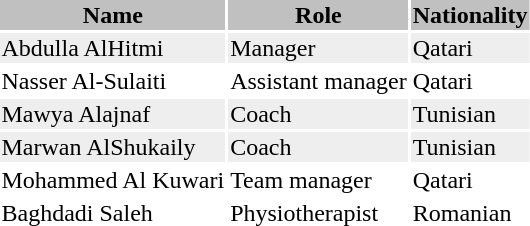<table class="toccolours">
<tr>
<th style="background:silver;">Name</th>
<th style="background:silver;">Role</th>
<th style="background:silver;">Nationality</th>
</tr>
<tr style="background:#eee;">
<td>Abdulla AlHitmi</td>
<td>Manager</td>
<td> Qatari</td>
</tr>
<tr>
<td>Nasser Al-Sulaiti</td>
<td>Assistant manager</td>
<td> Qatari</td>
</tr>
<tr style="background:#eee;">
<td>Mawya Alajnaf</td>
<td>Coach</td>
<td> Tunisian</td>
</tr>
<tr style="background:#eee;">
<td>Marwan AlShukaily</td>
<td>Coach</td>
<td> Tunisian</td>
</tr>
<tr>
<td>Mohammed Al Kuwari</td>
<td>Team manager</td>
<td> Qatari</td>
</tr>
<tr>
<td>Baghdadi Saleh</td>
<td>Physiotherapist</td>
<td> Romanian</td>
</tr>
<tr>
</tr>
</table>
